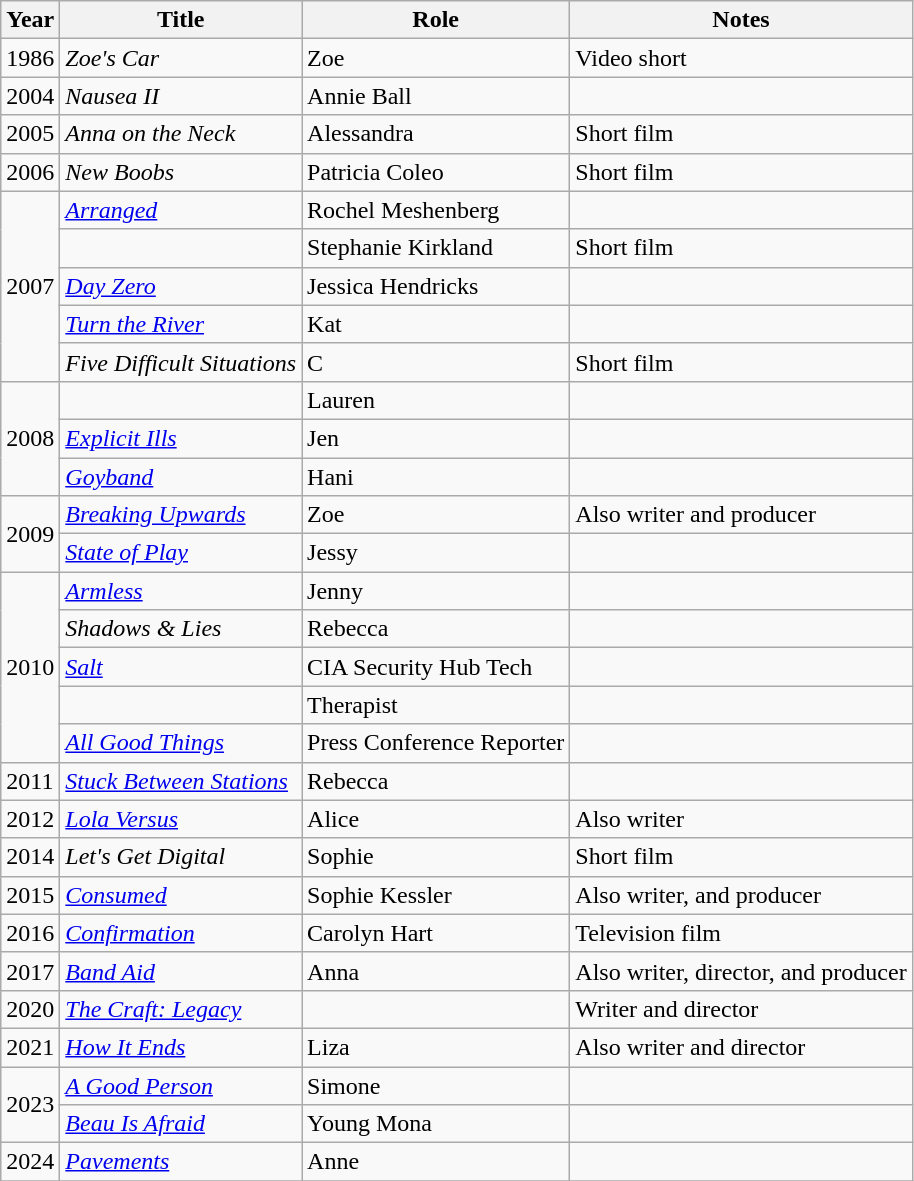<table class="wikitable sortable">
<tr>
<th>Year</th>
<th>Title</th>
<th>Role</th>
<th class="unsortable">Notes</th>
</tr>
<tr>
<td>1986</td>
<td><em>Zoe's Car</em></td>
<td>Zoe</td>
<td>Video short</td>
</tr>
<tr>
<td>2004</td>
<td><em>Nausea II</em></td>
<td>Annie Ball</td>
<td></td>
</tr>
<tr>
<td>2005</td>
<td><em>Anna on the Neck</em></td>
<td>Alessandra</td>
<td>Short film</td>
</tr>
<tr>
<td>2006</td>
<td><em>New Boobs</em></td>
<td>Patricia Coleo</td>
<td>Short film</td>
</tr>
<tr>
<td rowspan="5">2007</td>
<td><em><a href='#'>Arranged</a></em></td>
<td>Rochel Meshenberg</td>
<td></td>
</tr>
<tr>
<td><em></em></td>
<td>Stephanie Kirkland</td>
<td>Short film</td>
</tr>
<tr>
<td><em><a href='#'>Day Zero</a></em></td>
<td>Jessica Hendricks</td>
<td></td>
</tr>
<tr>
<td><em><a href='#'>Turn the River</a></em></td>
<td>Kat</td>
<td></td>
</tr>
<tr>
<td><em>Five Difficult Situations</em></td>
<td>C</td>
<td>Short film</td>
</tr>
<tr>
<td rowspan="3">2008</td>
<td><em></em></td>
<td>Lauren</td>
<td></td>
</tr>
<tr>
<td><em><a href='#'>Explicit Ills</a></em></td>
<td>Jen</td>
<td></td>
</tr>
<tr>
<td><em><a href='#'>Goyband</a></em></td>
<td>Hani</td>
<td></td>
</tr>
<tr>
<td rowspan="2">2009</td>
<td><em><a href='#'>Breaking Upwards</a></em></td>
<td>Zoe</td>
<td>Also writer and producer</td>
</tr>
<tr>
<td><em><a href='#'>State of Play</a></em></td>
<td>Jessy</td>
<td></td>
</tr>
<tr>
<td rowspan="5">2010</td>
<td><em><a href='#'>Armless</a></em></td>
<td>Jenny</td>
<td></td>
</tr>
<tr>
<td><em>Shadows & Lies</em></td>
<td>Rebecca</td>
<td></td>
</tr>
<tr>
<td><em><a href='#'>Salt</a></em></td>
<td>CIA Security Hub Tech</td>
<td></td>
</tr>
<tr>
<td><em></em></td>
<td>Therapist</td>
<td></td>
</tr>
<tr>
<td><em><a href='#'>All Good Things</a></em></td>
<td>Press Conference Reporter</td>
<td></td>
</tr>
<tr>
<td>2011</td>
<td><em><a href='#'>Stuck Between Stations</a></em></td>
<td>Rebecca</td>
<td></td>
</tr>
<tr>
<td>2012</td>
<td><em><a href='#'>Lola Versus</a></em></td>
<td>Alice</td>
<td>Also writer</td>
</tr>
<tr>
<td>2014</td>
<td><em>Let's Get Digital</em></td>
<td>Sophie</td>
<td>Short film</td>
</tr>
<tr>
<td>2015</td>
<td><em><a href='#'>Consumed</a></em></td>
<td>Sophie Kessler</td>
<td>Also writer, and producer</td>
</tr>
<tr>
<td>2016</td>
<td><em><a href='#'>Confirmation</a></em></td>
<td>Carolyn Hart</td>
<td>Television film</td>
</tr>
<tr>
<td>2017</td>
<td><em><a href='#'>Band Aid</a></em></td>
<td>Anna</td>
<td>Also writer, director, and producer</td>
</tr>
<tr>
<td>2020</td>
<td><em><a href='#'>The Craft: Legacy</a></em></td>
<td></td>
<td>Writer and director</td>
</tr>
<tr>
<td>2021</td>
<td><em><a href='#'>How It Ends</a></em></td>
<td>Liza</td>
<td>Also writer and director</td>
</tr>
<tr>
<td rowspan="2">2023</td>
<td><em><a href='#'>A Good Person</a></em></td>
<td>Simone</td>
<td></td>
</tr>
<tr>
<td><em><a href='#'>Beau Is Afraid</a></em></td>
<td>Young Mona</td>
<td></td>
</tr>
<tr>
<td>2024</td>
<td><em><a href='#'>Pavements</a></em></td>
<td>Anne</td>
<td></td>
</tr>
<tr>
</tr>
</table>
